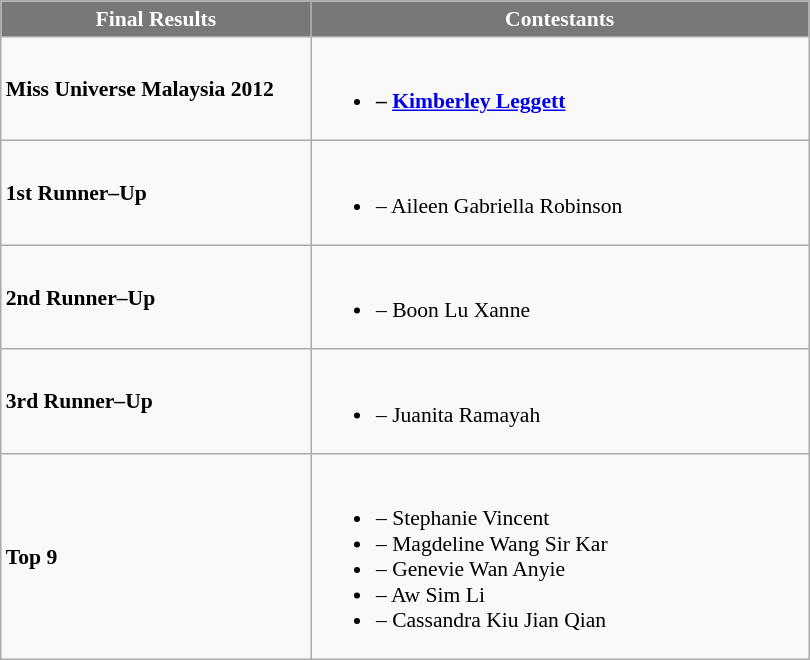<table class="wikitable sortable" style="font-size: 90%;">
<tr>
<th width="200" style="background-color:#787878;color:#FFFFFF;">Final Results</th>
<th width="325" style="background-color:#787878;color:#FFFFFF;">Contestants</th>
</tr>
<tr>
<td><strong>Miss Universe Malaysia 2012</strong></td>
<td><br><ul><li><strong> – <a href='#'>Kimberley Leggett</a></strong></li></ul></td>
</tr>
<tr>
<td><strong>1st Runner–Up</strong></td>
<td><br><ul><li><strong></strong> – Aileen Gabriella Robinson</li></ul></td>
</tr>
<tr>
<td><strong>2nd Runner–Up</strong></td>
<td><br><ul><li><strong></strong> – Boon Lu Xanne</li></ul></td>
</tr>
<tr>
<td><strong>3rd Runner–Up</strong></td>
<td><br><ul><li><strong></strong> – Juanita Ramayah</li></ul></td>
</tr>
<tr>
<td><strong>Top 9</strong></td>
<td><br><ul><li><strong></strong> – Stephanie Vincent</li><li><strong></strong> – Magdeline Wang Sir Kar</li><li><strong></strong> – Genevie Wan Anyie</li><li><strong></strong> – Aw Sim Li</li><li><strong></strong> – Cassandra Kiu Jian Qian</li></ul></td>
</tr>
</table>
